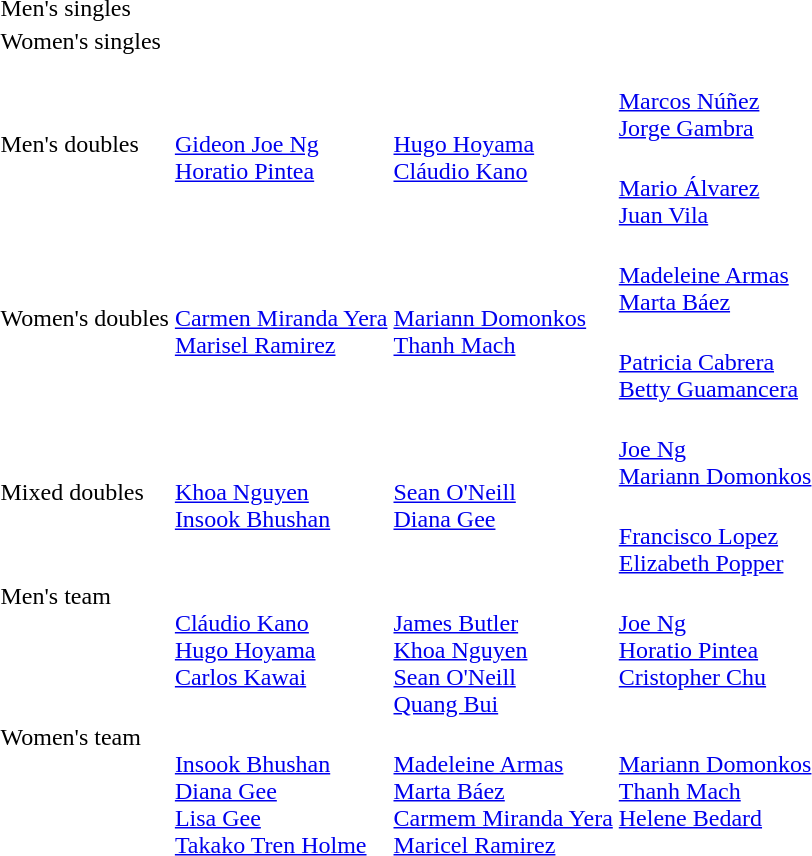<table>
<tr>
<td rowspan=2>Men's singles<br></td>
<td rowspan=2></td>
<td rowspan=2></td>
<td></td>
</tr>
<tr>
<td></td>
</tr>
<tr>
<td rowspan=2>Women's singles<br></td>
<td rowspan=2></td>
<td rowspan=2></td>
<td></td>
</tr>
<tr>
<td></td>
</tr>
<tr>
<td rowspan=2>Men's doubles<br></td>
<td rowspan=2><br><a href='#'>Gideon Joe Ng</a><br><a href='#'>Horatio Pintea</a></td>
<td rowspan=2><br><a href='#'>Hugo Hoyama</a><br><a href='#'>Cláudio Kano</a></td>
<td><br><a href='#'>Marcos Núñez</a><br><a href='#'>Jorge Gambra</a></td>
</tr>
<tr>
<td><br><a href='#'>Mario Álvarez</a><br><a href='#'>Juan Vila</a></td>
</tr>
<tr>
<td rowspan=2>Women's doubles<br></td>
<td rowspan=2><br><a href='#'>Carmen Miranda Yera</a><br><a href='#'>Marisel Ramirez</a></td>
<td rowspan=2><br><a href='#'>Mariann Domonkos</a><br><a href='#'>Thanh Mach</a></td>
<td><br><a href='#'>Madeleine Armas</a><br><a href='#'>Marta Báez</a></td>
</tr>
<tr>
<td><br><a href='#'>Patricia Cabrera</a><br><a href='#'>Betty Guamancera</a></td>
</tr>
<tr>
<td rowspan=2>Mixed doubles<br></td>
<td rowspan=2><br><a href='#'>Khoa Nguyen</a><br><a href='#'>Insook Bhushan</a></td>
<td rowspan=2><br><a href='#'>Sean O'Neill</a><br><a href='#'>Diana Gee</a></td>
<td><br><a href='#'>Joe Ng</a><br><a href='#'>Mariann Domonkos</a></td>
</tr>
<tr>
<td><br><a href='#'>Francisco Lopez</a><br><a href='#'>Elizabeth Popper</a></td>
</tr>
<tr style="vertical-align:top;">
<td>Men's team<br></td>
<td><br><a href='#'>Cláudio Kano</a><br><a href='#'>Hugo Hoyama</a><br><a href='#'>Carlos Kawai</a></td>
<td><br><a href='#'>James Butler</a><br><a href='#'>Khoa Nguyen</a><br><a href='#'>Sean O'Neill</a><br><a href='#'>Quang Bui</a></td>
<td><br><a href='#'>Joe Ng</a><br><a href='#'>Horatio Pintea</a><br><a href='#'>Cristopher Chu</a></td>
</tr>
<tr style="vertical-align:top;">
<td>Women's team<br></td>
<td><br><a href='#'>Insook Bhushan</a><br><a href='#'>Diana Gee</a><br><a href='#'>Lisa Gee</a><br><a href='#'>Takako Tren Holme</a></td>
<td><br><a href='#'>Madeleine Armas</a><br><a href='#'>Marta Báez</a><br><a href='#'>Carmem Miranda Yera</a><br><a href='#'>Maricel Ramirez</a></td>
<td><br><a href='#'>Mariann Domonkos</a><br><a href='#'>Thanh Mach</a><br><a href='#'>Helene Bedard</a></td>
</tr>
</table>
